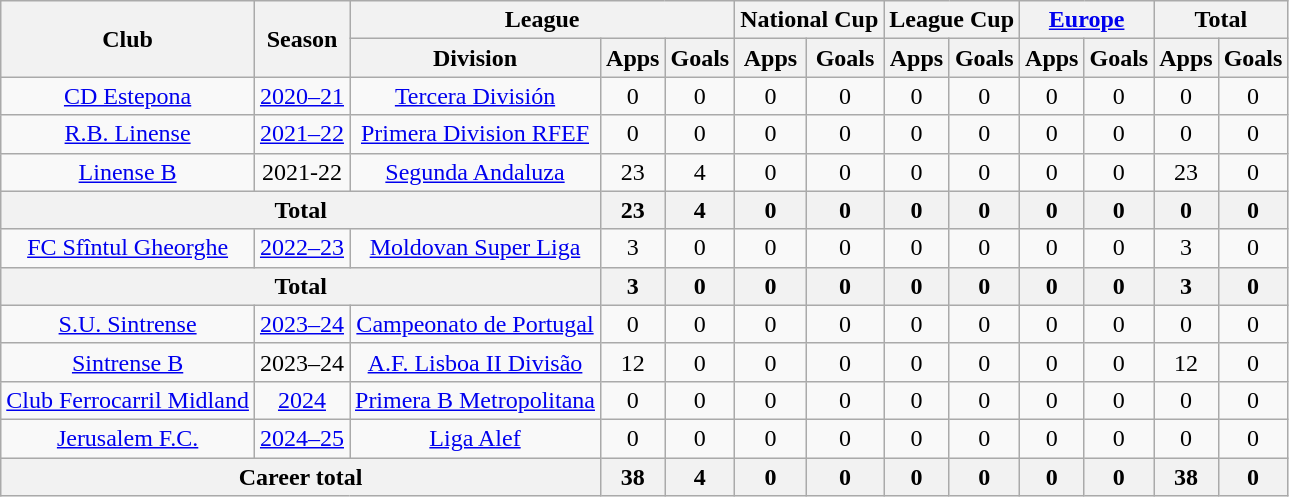<table class="wikitable" style="text-align:center">
<tr>
<th rowspan="2">Club</th>
<th rowspan="2">Season</th>
<th colspan="3">League</th>
<th colspan="2">National Cup</th>
<th colspan="2">League Cup</th>
<th colspan="2"><a href='#'>Europe</a></th>
<th colspan="2">Total</th>
</tr>
<tr>
<th>Division</th>
<th>Apps</th>
<th>Goals</th>
<th>Apps</th>
<th>Goals</th>
<th>Apps</th>
<th>Goals</th>
<th>Apps</th>
<th>Goals</th>
<th>Apps</th>
<th>Goals</th>
</tr>
<tr>
<td><a href='#'>CD Estepona</a></td>
<td><a href='#'>2020–21</a></td>
<td><a href='#'>Tercera División</a></td>
<td>0</td>
<td>0</td>
<td>0</td>
<td>0</td>
<td>0</td>
<td>0</td>
<td>0</td>
<td>0</td>
<td>0</td>
<td>0</td>
</tr>
<tr>
<td><a href='#'>R.B. Linense</a></td>
<td><a href='#'>2021–22</a></td>
<td><a href='#'>Primera Division RFEF</a></td>
<td>0</td>
<td>0</td>
<td>0</td>
<td>0</td>
<td>0</td>
<td>0</td>
<td>0</td>
<td>0</td>
<td>0</td>
<td>0</td>
</tr>
<tr>
<td><a href='#'>Linense B</a></td>
<td>2021-22</td>
<td><a href='#'>Segunda Andaluza</a></td>
<td>23</td>
<td>4</td>
<td>0</td>
<td>0</td>
<td>0</td>
<td>0</td>
<td>0</td>
<td>0</td>
<td>23</td>
<td>0</td>
</tr>
<tr>
<th colspan="3">Total</th>
<th>23</th>
<th>4</th>
<th>0</th>
<th>0</th>
<th>0</th>
<th>0</th>
<th>0</th>
<th>0</th>
<th>0</th>
<th>0</th>
</tr>
<tr>
<td><a href='#'>FC Sfîntul Gheorghe</a></td>
<td><a href='#'>2022–23</a></td>
<td><a href='#'>Moldovan Super Liga</a></td>
<td>3</td>
<td>0</td>
<td>0</td>
<td>0</td>
<td>0</td>
<td>0</td>
<td>0</td>
<td>0</td>
<td>3</td>
<td>0</td>
</tr>
<tr>
<th colspan="3">Total</th>
<th>3</th>
<th>0</th>
<th>0</th>
<th>0</th>
<th>0</th>
<th>0</th>
<th>0</th>
<th>0</th>
<th>3</th>
<th>0</th>
</tr>
<tr>
<td><a href='#'>S.U. Sintrense</a></td>
<td><a href='#'>2023–24</a></td>
<td><a href='#'>Campeonato de Portugal</a></td>
<td>0</td>
<td>0</td>
<td>0</td>
<td>0</td>
<td>0</td>
<td>0</td>
<td>0</td>
<td>0</td>
<td>0</td>
<td>0</td>
</tr>
<tr>
<td><a href='#'>Sintrense B</a></td>
<td>2023–24</td>
<td><a href='#'>A.F. Lisboa II Divisão</a></td>
<td>12</td>
<td>0</td>
<td>0</td>
<td>0</td>
<td>0</td>
<td>0</td>
<td>0</td>
<td>0</td>
<td>12</td>
<td>0</td>
</tr>
<tr>
<td><a href='#'>Club Ferrocarril Midland</a></td>
<td><a href='#'>2024</a></td>
<td><a href='#'>Primera B Metropolitana</a></td>
<td>0</td>
<td>0</td>
<td>0</td>
<td>0</td>
<td>0</td>
<td>0</td>
<td>0</td>
<td>0</td>
<td>0</td>
<td>0</td>
</tr>
<tr>
<td><a href='#'>Jerusalem F.C.</a></td>
<td><a href='#'>2024–25</a></td>
<td><a href='#'>Liga Alef</a></td>
<td>0</td>
<td>0</td>
<td>0</td>
<td>0</td>
<td>0</td>
<td>0</td>
<td>0</td>
<td>0</td>
<td>0</td>
<td>0</td>
</tr>
<tr>
<th colspan="3">Career total</th>
<th>38</th>
<th>4</th>
<th>0</th>
<th>0</th>
<th>0</th>
<th>0</th>
<th>0</th>
<th>0</th>
<th>38</th>
<th>0</th>
</tr>
</table>
